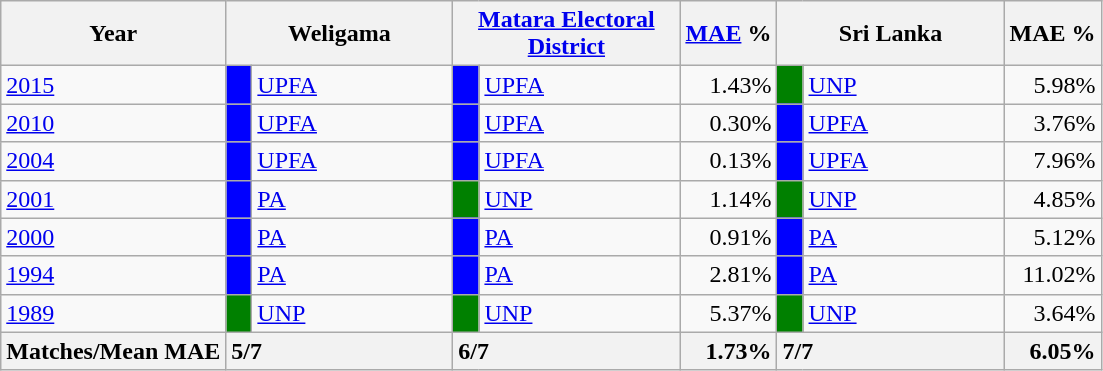<table class="wikitable">
<tr>
<th>Year</th>
<th colspan="2" width="144px">Weligama</th>
<th colspan="2" width="144px"><a href='#'>Matara Electoral District</a></th>
<th><a href='#'>MAE</a> %</th>
<th colspan="2" width="144px">Sri Lanka</th>
<th>MAE %</th>
</tr>
<tr>
<td><a href='#'>2015</a></td>
<td style="background-color:blue;" width="10px"></td>
<td style="text-align:left;"><a href='#'>UPFA</a></td>
<td style="background-color:blue;" width="10px"></td>
<td style="text-align:left;"><a href='#'>UPFA</a></td>
<td style="text-align:right;">1.43%</td>
<td style="background-color:green;" width="10px"></td>
<td style="text-align:left;"><a href='#'>UNP</a></td>
<td style="text-align:right;">5.98%</td>
</tr>
<tr>
<td><a href='#'>2010</a></td>
<td style="background-color:blue;" width="10px"></td>
<td style="text-align:left;"><a href='#'>UPFA</a></td>
<td style="background-color:blue;" width="10px"></td>
<td style="text-align:left;"><a href='#'>UPFA</a></td>
<td style="text-align:right;">0.30%</td>
<td style="background-color:blue;" width="10px"></td>
<td style="text-align:left;"><a href='#'>UPFA</a></td>
<td style="text-align:right;">3.76%</td>
</tr>
<tr>
<td><a href='#'>2004</a></td>
<td style="background-color:blue;" width="10px"></td>
<td style="text-align:left;"><a href='#'>UPFA</a></td>
<td style="background-color:blue;" width="10px"></td>
<td style="text-align:left;"><a href='#'>UPFA</a></td>
<td style="text-align:right;">0.13%</td>
<td style="background-color:blue;" width="10px"></td>
<td style="text-align:left;"><a href='#'>UPFA</a></td>
<td style="text-align:right;">7.96%</td>
</tr>
<tr>
<td><a href='#'>2001</a></td>
<td style="background-color:blue;" width="10px"></td>
<td style="text-align:left;"><a href='#'>PA</a></td>
<td style="background-color:green;" width="10px"></td>
<td style="text-align:left;"><a href='#'>UNP</a></td>
<td style="text-align:right;">1.14%</td>
<td style="background-color:green;" width="10px"></td>
<td style="text-align:left;"><a href='#'>UNP</a></td>
<td style="text-align:right;">4.85%</td>
</tr>
<tr>
<td><a href='#'>2000</a></td>
<td style="background-color:blue;" width="10px"></td>
<td style="text-align:left;"><a href='#'>PA</a></td>
<td style="background-color:blue;" width="10px"></td>
<td style="text-align:left;"><a href='#'>PA</a></td>
<td style="text-align:right;">0.91%</td>
<td style="background-color:blue;" width="10px"></td>
<td style="text-align:left;"><a href='#'>PA</a></td>
<td style="text-align:right;">5.12%</td>
</tr>
<tr>
<td><a href='#'>1994</a></td>
<td style="background-color:blue;" width="10px"></td>
<td style="text-align:left;"><a href='#'>PA</a></td>
<td style="background-color:blue;" width="10px"></td>
<td style="text-align:left;"><a href='#'>PA</a></td>
<td style="text-align:right;">2.81%</td>
<td style="background-color:blue;" width="10px"></td>
<td style="text-align:left;"><a href='#'>PA</a></td>
<td style="text-align:right;">11.02%</td>
</tr>
<tr>
<td><a href='#'>1989</a></td>
<td style="background-color:green;" width="10px"></td>
<td style="text-align:left;"><a href='#'>UNP</a></td>
<td style="background-color:green;" width="10px"></td>
<td style="text-align:left;"><a href='#'>UNP</a></td>
<td style="text-align:right;">5.37%</td>
<td style="background-color:green;" width="10px"></td>
<td style="text-align:left;"><a href='#'>UNP</a></td>
<td style="text-align:right;">3.64%</td>
</tr>
<tr>
<th>Matches/Mean MAE</th>
<th style="text-align:left;"colspan="2" width="144px">5/7</th>
<th style="text-align:left;"colspan="2" width="144px">6/7</th>
<th style="text-align:right;">1.73%</th>
<th style="text-align:left;"colspan="2" width="144px">7/7</th>
<th style="text-align:right;">6.05%</th>
</tr>
</table>
